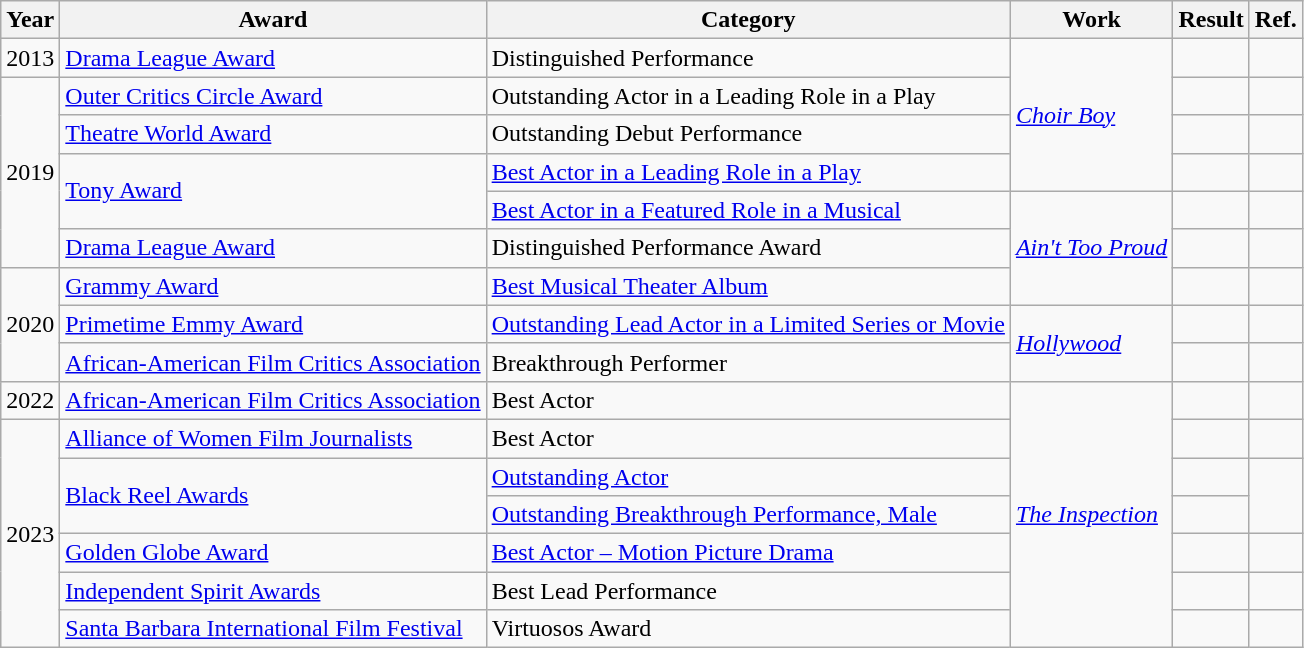<table class="wikitable">
<tr>
<th>Year</th>
<th>Award</th>
<th>Category</th>
<th>Work</th>
<th>Result</th>
<th>Ref.</th>
</tr>
<tr>
<td>2013</td>
<td><a href='#'>Drama League Award</a></td>
<td>Distinguished Performance</td>
<td rowspan="4"><em><a href='#'>Choir Boy</a></em></td>
<td></td>
<td></td>
</tr>
<tr>
<td rowspan="5">2019</td>
<td><a href='#'>Outer Critics Circle Award</a></td>
<td>Outstanding Actor in a Leading Role in a Play</td>
<td></td>
<td></td>
</tr>
<tr>
<td><a href='#'>Theatre World Award</a></td>
<td>Outstanding Debut Performance</td>
<td></td>
<td></td>
</tr>
<tr>
<td rowspan="2"><a href='#'>Tony Award</a></td>
<td><a href='#'>Best Actor in a Leading Role in a Play</a></td>
<td></td>
<td></td>
</tr>
<tr>
<td><a href='#'>Best Actor in a Featured Role in a Musical</a></td>
<td rowspan="3"><em><a href='#'>Ain't Too Proud</a></em></td>
<td></td>
<td></td>
</tr>
<tr>
<td><a href='#'>Drama League Award</a></td>
<td>Distinguished Performance Award</td>
<td></td>
<td></td>
</tr>
<tr>
<td rowspan="3">2020</td>
<td><a href='#'>Grammy Award</a></td>
<td><a href='#'>Best Musical Theater Album</a></td>
<td></td>
<td></td>
</tr>
<tr>
<td><a href='#'>Primetime Emmy Award</a></td>
<td><a href='#'>Outstanding Lead Actor in a Limited Series or Movie</a></td>
<td rowspan="2"><em><a href='#'>Hollywood</a></em></td>
<td></td>
<td></td>
</tr>
<tr>
<td><a href='#'>African-American Film Critics Association</a></td>
<td>Breakthrough Performer</td>
<td></td>
<td></td>
</tr>
<tr>
<td rowspan="1">2022</td>
<td><a href='#'>African-American Film Critics Association</a></td>
<td>Best Actor</td>
<td rowspan=7><em><a href='#'>The Inspection</a></em></td>
<td></td>
<td align="center"></td>
</tr>
<tr>
<td rowspan=6>2023</td>
<td scope="row"><a href='#'>Alliance of Women Film Journalists</a></td>
<td>Best Actor</td>
<td></td>
<td style="text-align:center;"></td>
</tr>
<tr>
<td rowspan="2" scope="row"><a href='#'>Black Reel Awards</a></td>
<td><a href='#'>Outstanding Actor</a></td>
<td></td>
<td rowspan="2"></td>
</tr>
<tr>
<td><a href='#'>Outstanding Breakthrough Performance, Male</a></td>
<td></td>
</tr>
<tr>
<td><a href='#'>Golden Globe Award</a></td>
<td><a href='#'>Best Actor – Motion Picture Drama</a></td>
<td></td>
<td style="text-align:center;"></td>
</tr>
<tr>
<td><a href='#'>Independent Spirit Awards</a></td>
<td>Best Lead Performance</td>
<td></td>
<td></td>
</tr>
<tr>
<td><a href='#'>Santa Barbara International Film Festival</a></td>
<td>Virtuosos Award</td>
<td></td>
<td style="text-align:center;"></td>
</tr>
</table>
